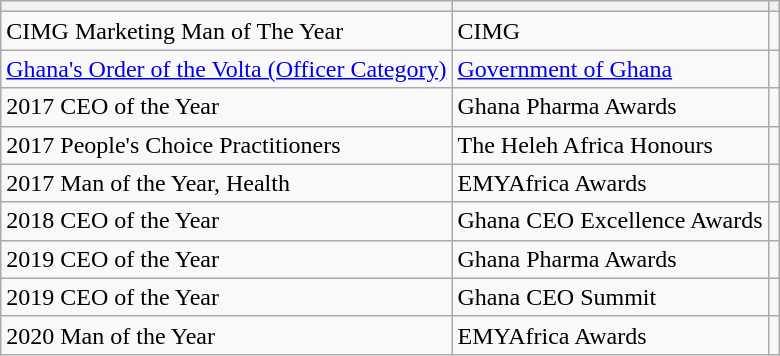<table class="wikitable">
<tr>
<th></th>
<th></th>
<th></th>
</tr>
<tr>
<td>CIMG Marketing Man of The Year</td>
<td>CIMG</td>
<td></td>
</tr>
<tr>
<td><a href='#'>Ghana's Order of the Volta (Officer Category)</a></td>
<td><a href='#'>Government of Ghana</a></td>
<td></td>
</tr>
<tr>
<td>2017 CEO of the Year</td>
<td>Ghana Pharma Awards</td>
<td></td>
</tr>
<tr>
<td>2017 People's Choice Practitioners</td>
<td>The Heleh Africa Honours</td>
<td></td>
</tr>
<tr>
<td>2017 Man of the Year, Health</td>
<td>EMYAfrica Awards</td>
<td></td>
</tr>
<tr>
<td>2018 CEO of the Year</td>
<td>Ghana CEO Excellence Awards</td>
<td></td>
</tr>
<tr>
<td>2019 CEO of the Year</td>
<td>Ghana Pharma Awards</td>
<td></td>
</tr>
<tr>
<td>2019 CEO of the Year</td>
<td>Ghana CEO Summit</td>
<td></td>
</tr>
<tr>
<td>2020 Man of the Year</td>
<td>EMYAfrica Awards</td>
<td></td>
</tr>
</table>
